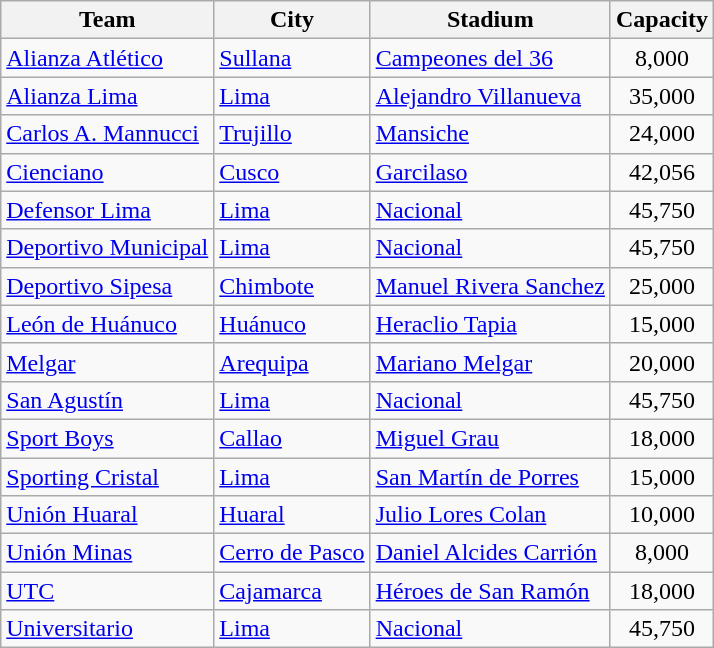<table class="wikitable sortable">
<tr>
<th>Team</th>
<th>City</th>
<th>Stadium</th>
<th>Capacity</th>
</tr>
<tr>
<td><a href='#'>Alianza Atlético</a></td>
<td><a href='#'>Sullana</a></td>
<td><a href='#'>Campeones del 36</a></td>
<td align="center">8,000</td>
</tr>
<tr>
<td><a href='#'>Alianza Lima</a></td>
<td><a href='#'>Lima</a></td>
<td><a href='#'>Alejandro Villanueva</a></td>
<td align="center">35,000</td>
</tr>
<tr>
<td><a href='#'>Carlos A. Mannucci</a></td>
<td><a href='#'>Trujillo</a></td>
<td><a href='#'>Mansiche</a></td>
<td align="center">24,000</td>
</tr>
<tr>
<td><a href='#'>Cienciano</a></td>
<td><a href='#'>Cusco</a></td>
<td><a href='#'>Garcilaso</a></td>
<td align="center">42,056</td>
</tr>
<tr>
<td><a href='#'>Defensor Lima</a></td>
<td><a href='#'>Lima</a></td>
<td><a href='#'>Nacional</a></td>
<td align="center">45,750</td>
</tr>
<tr>
<td><a href='#'>Deportivo Municipal</a></td>
<td><a href='#'>Lima</a></td>
<td><a href='#'>Nacional</a></td>
<td align="center">45,750</td>
</tr>
<tr>
<td><a href='#'>Deportivo Sipesa</a></td>
<td><a href='#'>Chimbote</a></td>
<td><a href='#'>Manuel Rivera Sanchez</a></td>
<td align="center">25,000</td>
</tr>
<tr>
<td><a href='#'>León de Huánuco</a></td>
<td><a href='#'>Huánuco</a></td>
<td><a href='#'>Heraclio Tapia</a></td>
<td align="center">15,000</td>
</tr>
<tr>
<td><a href='#'>Melgar</a></td>
<td><a href='#'>Arequipa</a></td>
<td><a href='#'>Mariano Melgar</a></td>
<td align="center">20,000</td>
</tr>
<tr>
<td><a href='#'>San Agustín</a></td>
<td><a href='#'>Lima</a></td>
<td><a href='#'>Nacional</a></td>
<td align="center">45,750</td>
</tr>
<tr>
<td><a href='#'>Sport Boys</a></td>
<td><a href='#'>Callao</a></td>
<td><a href='#'>Miguel Grau</a></td>
<td align="center">18,000</td>
</tr>
<tr>
<td><a href='#'>Sporting Cristal</a></td>
<td><a href='#'>Lima</a></td>
<td><a href='#'>San Martín de Porres</a></td>
<td align="center">15,000</td>
</tr>
<tr>
<td><a href='#'>Unión Huaral</a></td>
<td><a href='#'>Huaral</a></td>
<td><a href='#'>Julio Lores Colan</a></td>
<td align="center">10,000</td>
</tr>
<tr>
<td><a href='#'>Unión Minas</a></td>
<td><a href='#'>Cerro de Pasco</a></td>
<td><a href='#'>Daniel Alcides Carrión</a></td>
<td align="center">8,000</td>
</tr>
<tr>
<td><a href='#'>UTC</a></td>
<td><a href='#'>Cajamarca</a></td>
<td><a href='#'>Héroes de San Ramón</a></td>
<td align="center">18,000</td>
</tr>
<tr>
<td><a href='#'>Universitario</a></td>
<td><a href='#'>Lima</a></td>
<td><a href='#'>Nacional</a></td>
<td align="center">45,750</td>
</tr>
</table>
